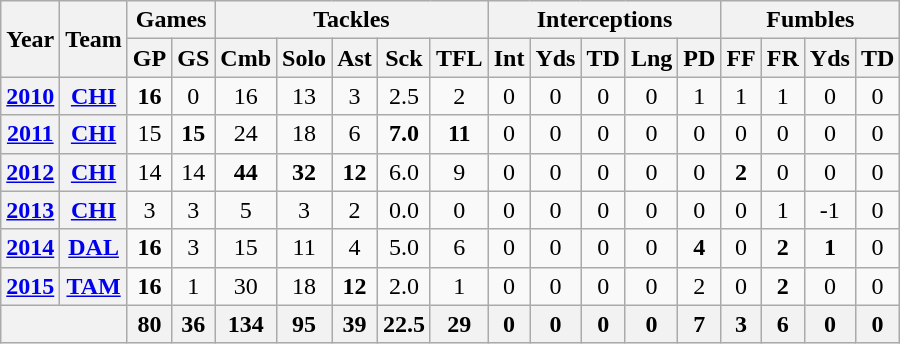<table class="wikitable" style="text-align:center">
<tr>
<th rowspan="2">Year</th>
<th rowspan="2">Team</th>
<th colspan="2">Games</th>
<th colspan="5">Tackles</th>
<th colspan="5">Interceptions</th>
<th colspan="4">Fumbles</th>
</tr>
<tr>
<th>GP</th>
<th>GS</th>
<th>Cmb</th>
<th>Solo</th>
<th>Ast</th>
<th>Sck</th>
<th>TFL</th>
<th>Int</th>
<th>Yds</th>
<th>TD</th>
<th>Lng</th>
<th>PD</th>
<th>FF</th>
<th>FR</th>
<th>Yds</th>
<th>TD</th>
</tr>
<tr>
<th><a href='#'>2010</a></th>
<th><a href='#'>CHI</a></th>
<td><strong>16</strong></td>
<td>0</td>
<td>16</td>
<td>13</td>
<td>3</td>
<td>2.5</td>
<td>2</td>
<td>0</td>
<td>0</td>
<td>0</td>
<td>0</td>
<td>1</td>
<td>1</td>
<td>1</td>
<td>0</td>
<td>0</td>
</tr>
<tr>
<th><a href='#'>2011</a></th>
<th><a href='#'>CHI</a></th>
<td>15</td>
<td><strong>15</strong></td>
<td>24</td>
<td>18</td>
<td>6</td>
<td><strong>7.0</strong></td>
<td><strong>11</strong></td>
<td>0</td>
<td>0</td>
<td>0</td>
<td>0</td>
<td>0</td>
<td>0</td>
<td>0</td>
<td>0</td>
<td>0</td>
</tr>
<tr>
<th><a href='#'>2012</a></th>
<th><a href='#'>CHI</a></th>
<td>14</td>
<td>14</td>
<td><strong>44</strong></td>
<td><strong>32</strong></td>
<td><strong>12</strong></td>
<td>6.0</td>
<td>9</td>
<td>0</td>
<td>0</td>
<td>0</td>
<td>0</td>
<td>0</td>
<td><strong>2</strong></td>
<td>0</td>
<td>0</td>
<td>0</td>
</tr>
<tr>
<th><a href='#'>2013</a></th>
<th><a href='#'>CHI</a></th>
<td>3</td>
<td>3</td>
<td>5</td>
<td>3</td>
<td>2</td>
<td>0.0</td>
<td>0</td>
<td>0</td>
<td>0</td>
<td>0</td>
<td>0</td>
<td>0</td>
<td>0</td>
<td>1</td>
<td>-1</td>
<td>0</td>
</tr>
<tr>
<th><a href='#'>2014</a></th>
<th><a href='#'>DAL</a></th>
<td><strong>16</strong></td>
<td>3</td>
<td>15</td>
<td>11</td>
<td>4</td>
<td>5.0</td>
<td>6</td>
<td>0</td>
<td>0</td>
<td>0</td>
<td>0</td>
<td><strong>4</strong></td>
<td>0</td>
<td><strong>2</strong></td>
<td><strong>1</strong></td>
<td>0</td>
</tr>
<tr>
<th><a href='#'>2015</a></th>
<th><a href='#'>TAM</a></th>
<td><strong>16</strong></td>
<td>1</td>
<td>30</td>
<td>18</td>
<td><strong>12</strong></td>
<td>2.0</td>
<td>1</td>
<td>0</td>
<td>0</td>
<td>0</td>
<td>0</td>
<td>2</td>
<td>0</td>
<td><strong>2</strong></td>
<td>0</td>
<td>0</td>
</tr>
<tr>
<th colspan="2"></th>
<th>80</th>
<th>36</th>
<th>134</th>
<th>95</th>
<th>39</th>
<th>22.5</th>
<th>29</th>
<th>0</th>
<th>0</th>
<th>0</th>
<th>0</th>
<th>7</th>
<th>3</th>
<th>6</th>
<th>0</th>
<th>0</th>
</tr>
</table>
